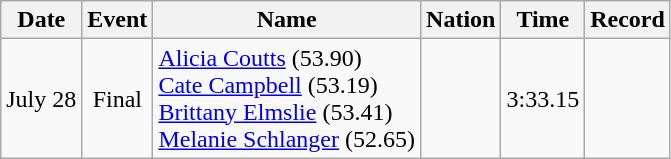<table class=wikitable style=text-align:center>
<tr>
<th>Date</th>
<th>Event</th>
<th>Name</th>
<th>Nation</th>
<th>Time</th>
<th>Record</th>
</tr>
<tr>
<td>July 28</td>
<td>Final</td>
<td align=left><a href='#'>Alicia Coutts</a> (53.90) <br> <a href='#'>Cate Campbell</a> (53.19) <br><a href='#'>Brittany Elmslie</a> (53.41) <br> <a href='#'>Melanie Schlanger</a> (52.65)</td>
<td align=left></td>
<td>3:33.15</td>
<td></td>
</tr>
</table>
